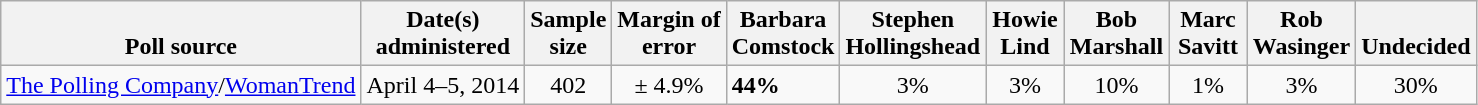<table class="wikitable">
<tr valign= bottom>
<th>Poll source</th>
<th>Date(s)<br>administered</th>
<th>Sample<br>size</th>
<th>Margin of<br>error</th>
<th style="width:45px;">Barbara<br>Comstock</th>
<th style="width:45px;">Stephen<br>Hollingshead</th>
<th style="width:45px;">Howie<br>Lind</th>
<th style="width:45px;">Bob<br>Marshall</th>
<th style="width:45px;">Marc<br>Savitt</th>
<th style="width:45px;">Rob<br>Wasinger</th>
<th>Undecided</th>
</tr>
<tr>
<td><a href='#'>The Polling Company</a>/<a href='#'>WomanTrend</a></td>
<td align=center>April 4–5, 2014</td>
<td align=center>402</td>
<td align=center>± 4.9%</td>
<td><strong>44%</strong></td>
<td align=center>3%</td>
<td align=center>3%</td>
<td align=center>10%</td>
<td align=center>1%</td>
<td align=center>3%</td>
<td align=center>30%</td>
</tr>
</table>
